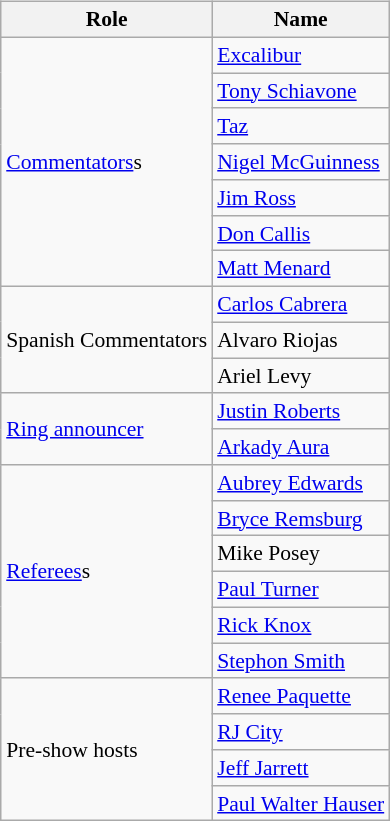<table class=wikitable style="font-size:90%; margin: 0.5em 0 0.5em 1em; float: right; clear: right;">
<tr>
<th>Role</th>
<th>Name</th>
</tr>
<tr>
<td rowspan="7"><a href='#'>Commentators</a>s</td>
<td><a href='#'>Excalibur</a> </td>
</tr>
<tr>
<td><a href='#'>Tony Schiavone</a> </td>
</tr>
<tr>
<td><a href='#'>Taz</a> </td>
</tr>
<tr>
<td><a href='#'>Nigel McGuinness</a> </td>
</tr>
<tr>
<td><a href='#'>Jim Ross</a> </td>
</tr>
<tr>
<td><a href='#'>Don Callis</a> </td>
</tr>
<tr>
<td><a href='#'>Matt Menard</a> </td>
</tr>
<tr>
<td rowspan=3>Spanish Commentators</td>
<td><a href='#'>Carlos Cabrera</a></td>
</tr>
<tr>
<td>Alvaro Riojas</td>
</tr>
<tr>
<td>Ariel Levy</td>
</tr>
<tr>
<td rowspan=2><a href='#'>Ring announcer</a></td>
<td><a href='#'>Justin Roberts</a> </td>
</tr>
<tr>
<td><a href='#'>Arkady Aura</a> </td>
</tr>
<tr>
<td rowspan=6><a href='#'>Referees</a>s</td>
<td><a href='#'>Aubrey Edwards</a></td>
</tr>
<tr>
<td><a href='#'>Bryce Remsburg</a></td>
</tr>
<tr>
<td>Mike Posey</td>
</tr>
<tr>
<td><a href='#'>Paul Turner</a></td>
</tr>
<tr>
<td><a href='#'>Rick Knox</a></td>
</tr>
<tr>
<td><a href='#'>Stephon Smith</a></td>
</tr>
<tr>
<td rowspan=4>Pre-show hosts</td>
<td><a href='#'>Renee Paquette</a></td>
</tr>
<tr>
<td><a href='#'>RJ City</a></td>
</tr>
<tr>
<td><a href='#'>Jeff Jarrett</a></td>
</tr>
<tr>
<td><a href='#'>Paul Walter Hauser</a></td>
</tr>
</table>
